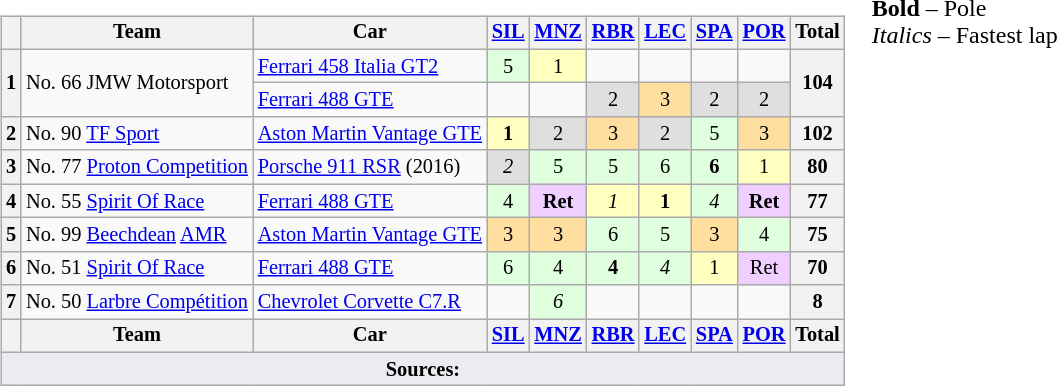<table>
<tr>
<td valign="top"><br><table class="wikitable" style="font-size: 85%; text-align:center">
<tr>
<th></th>
<th>Team</th>
<th>Car</th>
<th><a href='#'>SIL</a><br></th>
<th><a href='#'>MNZ</a><br></th>
<th><a href='#'>RBR</a><br></th>
<th><a href='#'>LEC</a><br></th>
<th><a href='#'>SPA</a><br></th>
<th><a href='#'>POR</a><br></th>
<th>Total</th>
</tr>
<tr>
<th rowspan=2>1</th>
<td rowspan=2 align=left> No. 66 JMW Motorsport</td>
<td align=left><a href='#'> Ferrari 458 Italia GT2</a></td>
<td style="background:#dfffdf;">5</td>
<td style="background:#ffffbf;">1</td>
<td></td>
<td></td>
<td></td>
<td></td>
<th rowspan=2>104</th>
</tr>
<tr>
<td align=left><a href='#'>Ferrari 488 GTE</a></td>
<td></td>
<td></td>
<td style="background:#dfdfdf;">2</td>
<td style="background:#ffdf9f;">3</td>
<td style="background:#dfdfdf;">2</td>
<td style="background:#dfdfdf;">2</td>
</tr>
<tr>
<th>2</th>
<td align=left> No. 90 <a href='#'>TF Sport</a></td>
<td align=left><a href='#'>Aston Martin Vantage GTE</a></td>
<td style="background:#ffffbf;"><strong>1</strong></td>
<td style="background:#dfdfdf;">2</td>
<td style="background:#ffdf9f;">3</td>
<td style="background:#dfdfdf;">2</td>
<td style="background:#dfffdf;">5</td>
<td style="background:#ffdf9f;">3</td>
<th>102</th>
</tr>
<tr>
<th>3</th>
<td align=left> No. 77 <a href='#'>Proton Competition</a></td>
<td align=left><a href='#'>Porsche 911 RSR</a> (2016)</td>
<td style="background:#dfdfdf;"><em>2</em></td>
<td style="background:#dfffdf;">5</td>
<td style="background:#dfffdf;">5</td>
<td style="background:#dfffdf;">6</td>
<td style="background:#dfffdf;"><strong>6</strong></td>
<td style="background:#ffffbf;">1</td>
<th>80</th>
</tr>
<tr>
<th>4</th>
<td align=left> No. 55 <a href='#'>Spirit Of Race</a></td>
<td align=left><a href='#'>Ferrari 488 GTE</a></td>
<td style="background:#dfffdf;">4</td>
<td style="background:#efcfff;"><strong>Ret</strong></td>
<td style="background:#ffffbf;"><em>1</em></td>
<td style="background:#ffffbf;"><strong>1</strong></td>
<td style="background:#dfffdf;"><em>4</em></td>
<td style="background:#efcfff;"><strong>Ret</strong></td>
<th>77</th>
</tr>
<tr>
<th>5</th>
<td align=left> No. 99 <a href='#'>Beechdean</a> <a href='#'>AMR</a></td>
<td align=left><a href='#'>Aston Martin Vantage GTE</a></td>
<td style="background:#ffdf9f;">3</td>
<td style="background:#ffdf9f;">3</td>
<td style="background:#dfffdf;">6</td>
<td style="background:#dfffdf;">5</td>
<td style="background:#ffdf9f;">3</td>
<td style="background:#dfffdf;">4</td>
<th>75</th>
</tr>
<tr>
<th>6</th>
<td align=left> No. 51 <a href='#'>Spirit Of Race</a></td>
<td align=left><a href='#'>Ferrari 488 GTE</a></td>
<td style="background:#dfffdf;">6</td>
<td style="background:#dfffdf;">4</td>
<td style="background:#dfffdf;"><strong>4</strong></td>
<td style="background:#dfffdf;"><em>4</em></td>
<td style="background:#ffffbf;">1</td>
<td style="background:#efcfff;">Ret</td>
<th>70</th>
</tr>
<tr>
<th>7</th>
<td align=left> No. 50 <a href='#'>Larbre Compétition</a></td>
<td align=left><a href='#'>Chevrolet Corvette C7.R</a></td>
<td></td>
<td style="background:#dfffdf;"><em>6</em></td>
<td></td>
<td></td>
<td></td>
<td></td>
<th>8</th>
</tr>
<tr>
<th></th>
<th>Team</th>
<th>Car</th>
<th><a href='#'>SIL</a><br></th>
<th><a href='#'>MNZ</a><br></th>
<th><a href='#'>RBR</a><br></th>
<th><a href='#'>LEC</a><br></th>
<th><a href='#'>SPA</a><br></th>
<th><a href='#'>POR</a><br></th>
<th>Total</th>
</tr>
<tr class="sortbottom">
<td colspan="10" style="background-color:#EAECF0;text-align:center"><strong>Sources:</strong></td>
</tr>
</table>
</td>
<td valign="top"><br>
<span><strong>Bold</strong> – Pole<br><em>Italics</em> – Fastest lap</span></td>
</tr>
</table>
